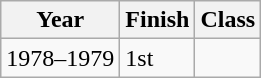<table class="wikitable">
<tr>
<th>Year</th>
<th>Finish</th>
<th>Class</th>
</tr>
<tr>
<td>1978–1979</td>
<td>1st</td>
<td></td>
</tr>
</table>
